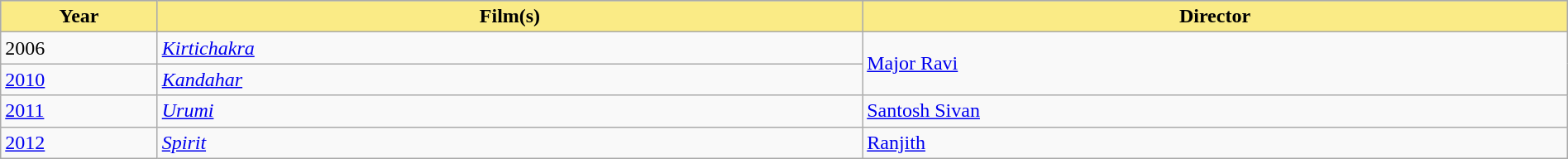<table class="wikitable" style="width:100%">
<tr bgcolor="#bebebe">
<th width="10%" style="background:#FAEB86">Year</th>
<th width="45%" style="background:#FAEB86">Film(s)</th>
<th width="45%" style="background:#FAEB86">Director</th>
</tr>
<tr>
<td>2006</td>
<td><em><a href='#'>Kirtichakra</a></em></td>
<td rowspan="2"><a href='#'>Major Ravi</a></td>
</tr>
<tr>
<td><a href='#'>2010</a></td>
<td><em><a href='#'>Kandahar</a></em></td>
</tr>
<tr>
<td><a href='#'>2011</a></td>
<td><em><a href='#'>Urumi</a></em></td>
<td><a href='#'>Santosh Sivan</a></td>
</tr>
<tr>
<td><a href='#'>2012</a></td>
<td><em><a href='#'>Spirit</a></em></td>
<td><a href='#'>Ranjith</a></td>
</tr>
</table>
